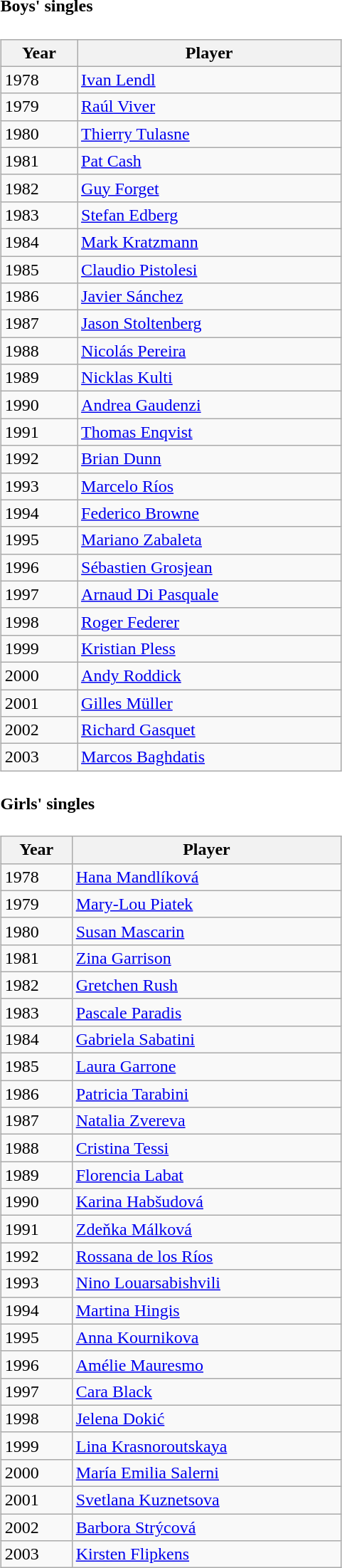<table>
<tr style="vertical-align: top;">
<td><br><h4>Boys' singles</h4><table class="wikitable" style="width: 320px;">
<tr>
<th>Year</th>
<th>Player</th>
</tr>
<tr>
<td>1978</td>
<td> <a href='#'>Ivan Lendl</a></td>
</tr>
<tr>
<td>1979</td>
<td> <a href='#'>Raúl Viver</a></td>
</tr>
<tr>
<td>1980</td>
<td> <a href='#'>Thierry Tulasne</a></td>
</tr>
<tr>
<td>1981</td>
<td> <a href='#'>Pat Cash</a></td>
</tr>
<tr>
<td>1982</td>
<td> <a href='#'>Guy Forget</a></td>
</tr>
<tr>
<td>1983</td>
<td> <a href='#'>Stefan Edberg</a></td>
</tr>
<tr>
<td>1984</td>
<td> <a href='#'>Mark Kratzmann</a></td>
</tr>
<tr>
<td>1985</td>
<td> <a href='#'>Claudio Pistolesi</a></td>
</tr>
<tr>
<td>1986</td>
<td> <a href='#'>Javier Sánchez</a></td>
</tr>
<tr>
<td>1987</td>
<td> <a href='#'>Jason Stoltenberg</a></td>
</tr>
<tr>
<td>1988</td>
<td> <a href='#'>Nicolás Pereira</a></td>
</tr>
<tr>
<td>1989</td>
<td> <a href='#'>Nicklas Kulti</a></td>
</tr>
<tr>
<td>1990</td>
<td> <a href='#'>Andrea Gaudenzi</a></td>
</tr>
<tr>
<td>1991</td>
<td> <a href='#'>Thomas Enqvist</a></td>
</tr>
<tr>
<td>1992</td>
<td> <a href='#'>Brian Dunn</a></td>
</tr>
<tr>
<td>1993</td>
<td> <a href='#'>Marcelo Ríos</a></td>
</tr>
<tr>
<td>1994</td>
<td> <a href='#'>Federico Browne</a></td>
</tr>
<tr>
<td>1995</td>
<td> <a href='#'>Mariano Zabaleta</a></td>
</tr>
<tr>
<td>1996</td>
<td> <a href='#'>Sébastien Grosjean</a></td>
</tr>
<tr>
<td>1997</td>
<td> <a href='#'>Arnaud Di Pasquale</a></td>
</tr>
<tr>
<td>1998</td>
<td> <a href='#'>Roger Federer</a></td>
</tr>
<tr>
<td>1999</td>
<td> <a href='#'>Kristian Pless</a></td>
</tr>
<tr>
<td>2000</td>
<td> <a href='#'>Andy Roddick</a></td>
</tr>
<tr>
<td>2001</td>
<td> <a href='#'>Gilles Müller</a></td>
</tr>
<tr>
<td>2002</td>
<td> <a href='#'>Richard Gasquet</a></td>
</tr>
<tr>
<td>2003</td>
<td> <a href='#'>Marcos Baghdatis</a></td>
</tr>
</table>
<h4>Girls' singles</h4><table class="wikitable" style="width: 320px;">
<tr>
<th>Year</th>
<th>Player</th>
</tr>
<tr>
<td>1978</td>
<td> <a href='#'>Hana Mandlíková</a></td>
</tr>
<tr>
<td>1979</td>
<td> <a href='#'>Mary-Lou Piatek</a></td>
</tr>
<tr>
<td>1980</td>
<td> <a href='#'>Susan Mascarin</a></td>
</tr>
<tr>
<td>1981</td>
<td> <a href='#'>Zina Garrison</a></td>
</tr>
<tr>
<td>1982</td>
<td> <a href='#'>Gretchen Rush</a></td>
</tr>
<tr>
<td>1983</td>
<td> <a href='#'>Pascale Paradis</a></td>
</tr>
<tr>
<td>1984</td>
<td> <a href='#'>Gabriela Sabatini</a></td>
</tr>
<tr>
<td>1985</td>
<td> <a href='#'>Laura Garrone</a></td>
</tr>
<tr>
<td>1986</td>
<td> <a href='#'>Patricia Tarabini</a></td>
</tr>
<tr>
<td>1987</td>
<td> <a href='#'>Natalia Zvereva</a></td>
</tr>
<tr>
<td>1988</td>
<td> <a href='#'>Cristina Tessi</a></td>
</tr>
<tr>
<td>1989</td>
<td> <a href='#'>Florencia Labat</a></td>
</tr>
<tr>
<td>1990</td>
<td> <a href='#'>Karina Habšudová</a></td>
</tr>
<tr>
<td>1991</td>
<td> <a href='#'>Zdeňka Málková</a></td>
</tr>
<tr>
<td>1992</td>
<td> <a href='#'>Rossana de los Ríos</a></td>
</tr>
<tr>
<td>1993</td>
<td> <a href='#'>Nino Louarsabishvili</a></td>
</tr>
<tr>
<td>1994</td>
<td> <a href='#'>Martina Hingis</a></td>
</tr>
<tr>
<td>1995</td>
<td> <a href='#'>Anna Kournikova</a></td>
</tr>
<tr>
<td>1996</td>
<td> <a href='#'>Amélie Mauresmo</a></td>
</tr>
<tr>
<td>1997</td>
<td> <a href='#'>Cara Black</a></td>
</tr>
<tr>
<td>1998</td>
<td> <a href='#'>Jelena Dokić</a></td>
</tr>
<tr>
<td>1999</td>
<td> <a href='#'>Lina Krasnoroutskaya</a></td>
</tr>
<tr>
<td>2000</td>
<td> <a href='#'>María Emilia Salerni</a></td>
</tr>
<tr>
<td>2001</td>
<td> <a href='#'>Svetlana Kuznetsova</a></td>
</tr>
<tr>
<td>2002</td>
<td> <a href='#'>Barbora Strýcová</a></td>
</tr>
<tr>
<td>2003</td>
<td> <a href='#'>Kirsten Flipkens</a></td>
</tr>
</table>
</td>
</tr>
</table>
